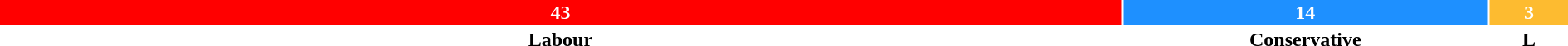<table style="width:100%; text-align:center;">
<tr style="color:white;">
<td style="background:red; width:71.7%;"><strong>43</strong></td>
<td style="background:dodgerblue; width:23.3%;"><strong>14</strong></td>
<td style="background:#FDBB30; width:5%;"><strong>3</strong></td>
</tr>
<tr>
<td><span><strong>Labour</strong></span></td>
<td><span><strong>Conservative</strong></span></td>
<td><span><strong>L</strong></span></td>
</tr>
</table>
